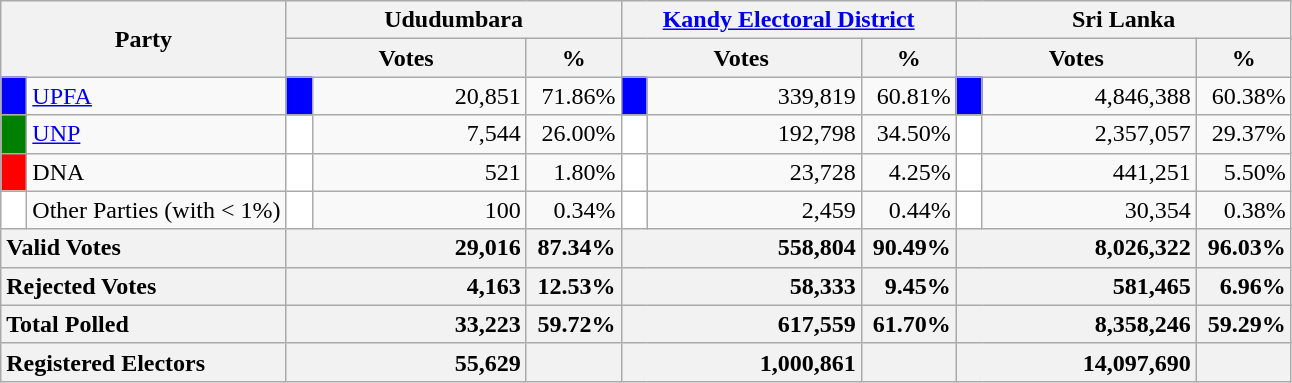<table class="wikitable">
<tr>
<th colspan="2" width="144px"rowspan="2">Party</th>
<th colspan="3" width="216px">Ududumbara</th>
<th colspan="3" width="216px"><a href='#'>Kandy Electoral District</a></th>
<th colspan="3" width="216px">Sri Lanka</th>
</tr>
<tr>
<th colspan="2" width="144px">Votes</th>
<th>%</th>
<th colspan="2" width="144px">Votes</th>
<th>%</th>
<th colspan="2" width="144px">Votes</th>
<th>%</th>
</tr>
<tr>
<td style="background-color:blue;" width="10px"></td>
<td style="text-align:left;"><a href='#'>UPFA</a></td>
<td style="background-color:blue;" width="10px"></td>
<td style="text-align:right;">20,851</td>
<td style="text-align:right;">71.86%</td>
<td style="background-color:blue;" width="10px"></td>
<td style="text-align:right;">339,819</td>
<td style="text-align:right;">60.81%</td>
<td style="background-color:blue;" width="10px"></td>
<td style="text-align:right;">4,846,388</td>
<td style="text-align:right;">60.38%</td>
</tr>
<tr>
<td style="background-color:green;" width="10px"></td>
<td style="text-align:left;"><a href='#'>UNP</a></td>
<td style="background-color:white;" width="10px"></td>
<td style="text-align:right;">7,544</td>
<td style="text-align:right;">26.00%</td>
<td style="background-color:white;" width="10px"></td>
<td style="text-align:right;">192,798</td>
<td style="text-align:right;">34.50%</td>
<td style="background-color:white;" width="10px"></td>
<td style="text-align:right;">2,357,057</td>
<td style="text-align:right;">29.37%</td>
</tr>
<tr>
<td style="background-color:red;" width="10px"></td>
<td style="text-align:left;">DNA</td>
<td style="background-color:white;" width="10px"></td>
<td style="text-align:right;">521</td>
<td style="text-align:right;">1.80%</td>
<td style="background-color:white;" width="10px"></td>
<td style="text-align:right;">23,728</td>
<td style="text-align:right;">4.25%</td>
<td style="background-color:white;" width="10px"></td>
<td style="text-align:right;">441,251</td>
<td style="text-align:right;">5.50%</td>
</tr>
<tr>
<td style="background-color:white;" width="10px"></td>
<td style="text-align:left;">Other Parties (with < 1%)</td>
<td style="background-color:white;" width="10px"></td>
<td style="text-align:right;">100</td>
<td style="text-align:right;">0.34%</td>
<td style="background-color:white;" width="10px"></td>
<td style="text-align:right;">2,459</td>
<td style="text-align:right;">0.44%</td>
<td style="background-color:white;" width="10px"></td>
<td style="text-align:right;">30,354</td>
<td style="text-align:right;">0.38%</td>
</tr>
<tr>
<th colspan="2" width="144px"style="text-align:left;">Valid Votes</th>
<th style="text-align:right;"colspan="2" width="144px">29,016</th>
<th style="text-align:right;">87.34%</th>
<th style="text-align:right;"colspan="2" width="144px">558,804</th>
<th style="text-align:right;">90.49%</th>
<th style="text-align:right;"colspan="2" width="144px">8,026,322</th>
<th style="text-align:right;">96.03%</th>
</tr>
<tr>
<th colspan="2" width="144px"style="text-align:left;">Rejected Votes</th>
<th style="text-align:right;"colspan="2" width="144px">4,163</th>
<th style="text-align:right;">12.53%</th>
<th style="text-align:right;"colspan="2" width="144px">58,333</th>
<th style="text-align:right;">9.45%</th>
<th style="text-align:right;"colspan="2" width="144px">581,465</th>
<th style="text-align:right;">6.96%</th>
</tr>
<tr>
<th colspan="2" width="144px"style="text-align:left;">Total Polled</th>
<th style="text-align:right;"colspan="2" width="144px">33,223</th>
<th style="text-align:right;">59.72%</th>
<th style="text-align:right;"colspan="2" width="144px">617,559</th>
<th style="text-align:right;">61.70%</th>
<th style="text-align:right;"colspan="2" width="144px">8,358,246</th>
<th style="text-align:right;">59.29%</th>
</tr>
<tr>
<th colspan="2" width="144px"style="text-align:left;">Registered Electors</th>
<th style="text-align:right;"colspan="2" width="144px">55,629</th>
<th></th>
<th style="text-align:right;"colspan="2" width="144px">1,000,861</th>
<th></th>
<th style="text-align:right;"colspan="2" width="144px">14,097,690</th>
<th></th>
</tr>
</table>
